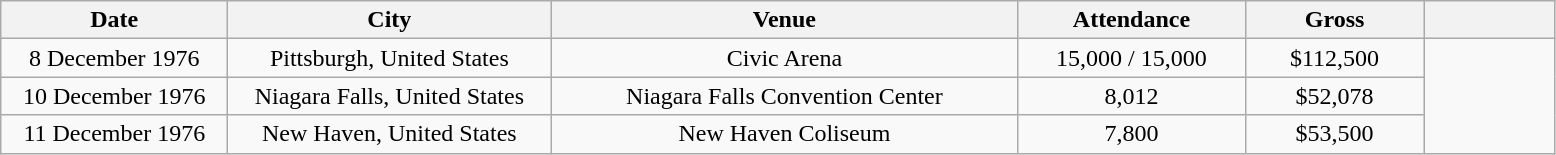<table class="wikitable sortable plainrowheaders" style="text-align:center;">
<tr>
<th scope="col" style="width:9em;">Date</th>
<th scope="col" style="width:13em;">City</th>
<th scope="col" style="width:19em;">Venue</th>
<th scope="col" style="width:9em;">Attendance</th>
<th scope="col" style="width:7em;">Gross</th>
<th scope="col" style="width:5em;" class="unsortable"></th>
</tr>
<tr>
<td>8 December 1976</td>
<td>Pittsburgh, United States</td>
<td>Civic Arena</td>
<td>15,000 / 15,000</td>
<td>$112,500</td>
<td rowspan="3"></td>
</tr>
<tr>
<td>10 December 1976</td>
<td>Niagara Falls, United States</td>
<td>Niagara Falls Convention Center</td>
<td>8,012</td>
<td>$52,078</td>
</tr>
<tr>
<td>11 December 1976</td>
<td>New Haven, United States</td>
<td>New Haven Coliseum</td>
<td>7,800</td>
<td>$53,500</td>
</tr>
</table>
